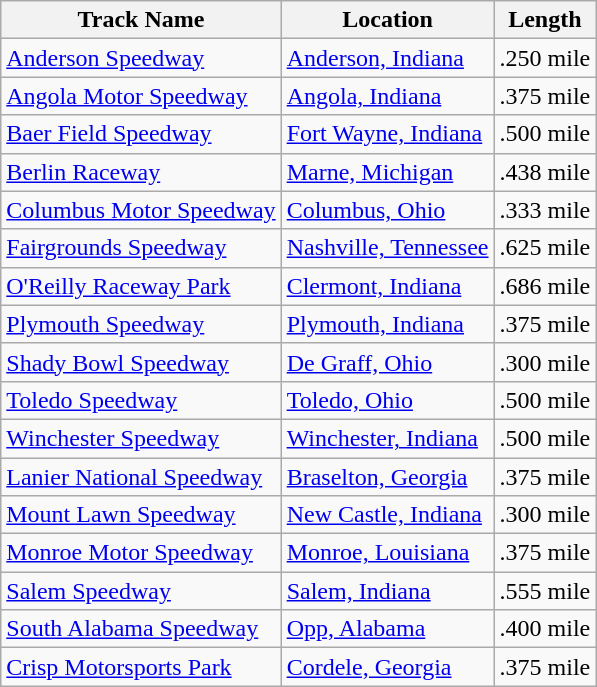<table class="wikitable">
<tr align="center">
<th>Track Name</th>
<th>Location</th>
<th>Length</th>
</tr>
<tr>
<td><a href='#'>Anderson Speedway</a></td>
<td><a href='#'>Anderson, Indiana</a></td>
<td>.250 mile</td>
</tr>
<tr>
<td><a href='#'>Angola Motor Speedway</a></td>
<td><a href='#'>Angola, Indiana</a></td>
<td>.375 mile</td>
</tr>
<tr>
<td><a href='#'>Baer Field Speedway</a></td>
<td><a href='#'>Fort Wayne, Indiana</a></td>
<td>.500 mile</td>
</tr>
<tr>
<td><a href='#'>Berlin Raceway</a></td>
<td><a href='#'>Marne, Michigan</a></td>
<td>.438 mile</td>
</tr>
<tr>
<td><a href='#'>Columbus Motor Speedway</a></td>
<td><a href='#'>Columbus, Ohio</a></td>
<td>.333 mile</td>
</tr>
<tr>
<td><a href='#'>Fairgrounds Speedway</a></td>
<td><a href='#'>Nashville, Tennessee</a></td>
<td>.625 mile</td>
</tr>
<tr>
<td><a href='#'>O'Reilly Raceway Park</a></td>
<td><a href='#'>Clermont, Indiana</a></td>
<td>.686 mile</td>
</tr>
<tr>
<td><a href='#'>Plymouth Speedway</a></td>
<td><a href='#'>Plymouth, Indiana</a></td>
<td>.375 mile</td>
</tr>
<tr>
<td><a href='#'>Shady Bowl Speedway</a></td>
<td><a href='#'>De Graff, Ohio</a></td>
<td>.300 mile</td>
</tr>
<tr>
<td><a href='#'>Toledo Speedway</a></td>
<td><a href='#'>Toledo, Ohio</a></td>
<td>.500 mile</td>
</tr>
<tr>
<td><a href='#'>Winchester Speedway</a></td>
<td><a href='#'>Winchester, Indiana</a></td>
<td>.500 mile</td>
</tr>
<tr>
<td><a href='#'>Lanier National Speedway</a></td>
<td><a href='#'>Braselton, Georgia</a></td>
<td>.375 mile</td>
</tr>
<tr>
<td><a href='#'>Mount Lawn Speedway</a></td>
<td><a href='#'>New Castle, Indiana</a></td>
<td>.300 mile</td>
</tr>
<tr>
<td><a href='#'>Monroe Motor Speedway</a></td>
<td><a href='#'>Monroe, Louisiana</a></td>
<td>.375 mile</td>
</tr>
<tr>
<td><a href='#'>Salem Speedway</a></td>
<td><a href='#'>Salem, Indiana</a></td>
<td>.555 mile</td>
</tr>
<tr>
<td><a href='#'>South Alabama Speedway</a></td>
<td><a href='#'>Opp, Alabama</a></td>
<td>.400 mile</td>
</tr>
<tr>
<td><a href='#'>Crisp Motorsports Park</a></td>
<td><a href='#'>Cordele, Georgia</a></td>
<td>.375 mile</td>
</tr>
</table>
